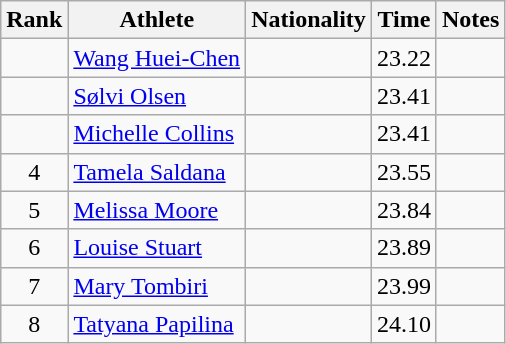<table class="wikitable sortable" style="text-align:center">
<tr>
<th>Rank</th>
<th>Athlete</th>
<th>Nationality</th>
<th>Time</th>
<th>Notes</th>
</tr>
<tr>
<td></td>
<td align=left><a href='#'>Wang Huei-Chen</a></td>
<td align=left></td>
<td>23.22</td>
<td></td>
</tr>
<tr>
<td></td>
<td align=left><a href='#'>Sølvi Olsen</a></td>
<td align=left></td>
<td>23.41</td>
<td></td>
</tr>
<tr>
<td></td>
<td align=left><a href='#'>Michelle Collins</a></td>
<td align=left></td>
<td>23.41</td>
<td></td>
</tr>
<tr>
<td>4</td>
<td align=left><a href='#'>Tamela Saldana</a></td>
<td align=left></td>
<td>23.55</td>
<td></td>
</tr>
<tr>
<td>5</td>
<td align=left><a href='#'>Melissa Moore</a></td>
<td align=left></td>
<td>23.84</td>
<td></td>
</tr>
<tr>
<td>6</td>
<td align=left><a href='#'>Louise Stuart</a></td>
<td align=left></td>
<td>23.89</td>
<td></td>
</tr>
<tr>
<td>7</td>
<td align=left><a href='#'>Mary Tombiri</a></td>
<td align=left></td>
<td>23.99</td>
<td></td>
</tr>
<tr>
<td>8</td>
<td align=left><a href='#'>Tatyana Papilina</a></td>
<td align=left></td>
<td>24.10</td>
<td></td>
</tr>
</table>
